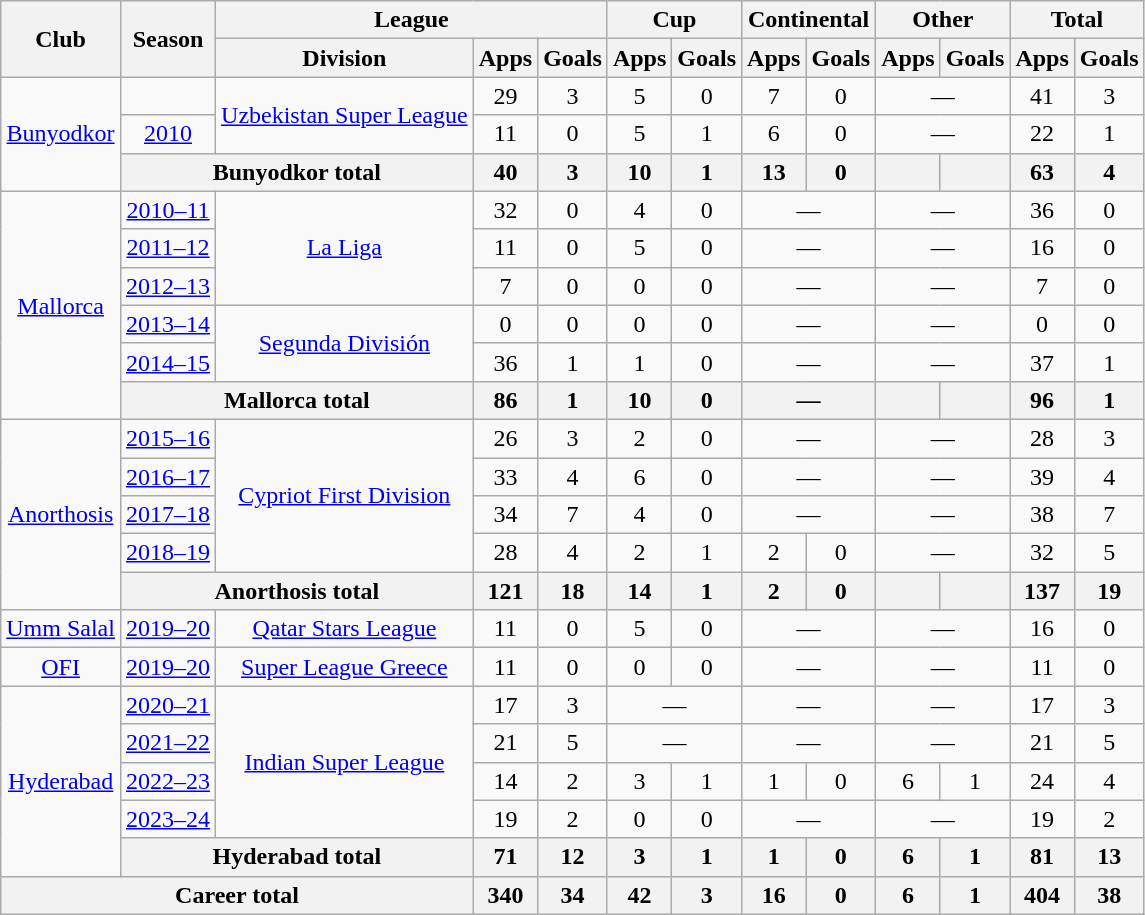<table class="wikitable" style="text-align: center;">
<tr>
<th rowspan="2">Club</th>
<th rowspan="2">Season</th>
<th colspan="3">League</th>
<th colspan="2">Cup</th>
<th colspan="2">Continental</th>
<th colspan="2">Other</th>
<th colspan="2">Total</th>
</tr>
<tr>
<th>Division</th>
<th>Apps</th>
<th>Goals</th>
<th>Apps</th>
<th>Goals</th>
<th>Apps</th>
<th>Goals</th>
<th>Apps</th>
<th>Goals</th>
<th>Apps</th>
<th>Goals</th>
</tr>
<tr>
<td rowspan="3"><a href='#'>Bunyodkor</a></td>
<td></td>
<td rowspan="2"><a href='#'>Uzbekistan Super League</a></td>
<td>29</td>
<td>3</td>
<td>5</td>
<td>0</td>
<td>7</td>
<td>0</td>
<td colspan="2">—</td>
<td>41</td>
<td>3</td>
</tr>
<tr>
<td><a href='#'>2010</a></td>
<td>11</td>
<td>0</td>
<td>5</td>
<td>1</td>
<td>6</td>
<td>0</td>
<td colspan="2">—</td>
<td>22</td>
<td>1</td>
</tr>
<tr>
<th colspan="2">Bunyodkor total</th>
<th>40</th>
<th>3</th>
<th>10</th>
<th>1</th>
<th>13</th>
<th>0</th>
<th></th>
<th></th>
<th>63</th>
<th>4</th>
</tr>
<tr>
<td rowspan="6"><a href='#'>Mallorca</a></td>
<td><a href='#'>2010–11</a></td>
<td rowspan="3"><a href='#'>La Liga</a></td>
<td>32</td>
<td>0</td>
<td>4</td>
<td>0</td>
<td colspan="2">—</td>
<td colspan="2">—</td>
<td>36</td>
<td>0</td>
</tr>
<tr>
<td><a href='#'>2011–12</a></td>
<td>11</td>
<td>0</td>
<td>5</td>
<td>0</td>
<td colspan="2">—</td>
<td colspan="2">—</td>
<td>16</td>
<td>0</td>
</tr>
<tr>
<td><a href='#'>2012–13</a></td>
<td>7</td>
<td>0</td>
<td>0</td>
<td>0</td>
<td colspan="2">—</td>
<td colspan="2">—</td>
<td>7</td>
<td>0</td>
</tr>
<tr>
<td><a href='#'>2013–14</a></td>
<td rowspan="2"><a href='#'>Segunda División</a></td>
<td>0</td>
<td>0</td>
<td>0</td>
<td>0</td>
<td colspan="2">—</td>
<td colspan="2">—</td>
<td>0</td>
<td>0</td>
</tr>
<tr>
<td><a href='#'>2014–15</a></td>
<td>36</td>
<td>1</td>
<td>1</td>
<td>0</td>
<td colspan="2">—</td>
<td colspan="2">—</td>
<td>37</td>
<td>1</td>
</tr>
<tr>
<th colspan="2">Mallorca total</th>
<th>86</th>
<th>1</th>
<th>10</th>
<th>0</th>
<th colspan="2">—</th>
<th></th>
<th></th>
<th>96</th>
<th>1</th>
</tr>
<tr>
<td rowspan="5"><a href='#'>Anorthosis</a></td>
<td><a href='#'>2015–16</a></td>
<td rowspan="4"><a href='#'>Cypriot First Division</a></td>
<td>26</td>
<td>3</td>
<td>2</td>
<td>0</td>
<td colspan="2">—</td>
<td colspan="2">—</td>
<td>28</td>
<td>3</td>
</tr>
<tr>
<td><a href='#'>2016–17</a></td>
<td>33</td>
<td>4</td>
<td>6</td>
<td>0</td>
<td colspan="2">—</td>
<td colspan="2">—</td>
<td>39</td>
<td>4</td>
</tr>
<tr>
<td><a href='#'>2017–18</a></td>
<td>34</td>
<td>7</td>
<td>4</td>
<td>0</td>
<td colspan="2">—</td>
<td colspan="2">—</td>
<td>38</td>
<td>7</td>
</tr>
<tr>
<td><a href='#'>2018–19</a></td>
<td>28</td>
<td>4</td>
<td>2</td>
<td>1</td>
<td>2</td>
<td>0</td>
<td colspan="2">—</td>
<td>32</td>
<td>5</td>
</tr>
<tr>
<th colspan="2">Anorthosis total</th>
<th>121</th>
<th>18</th>
<th>14</th>
<th>1</th>
<th>2</th>
<th>0</th>
<th></th>
<th></th>
<th>137</th>
<th>19</th>
</tr>
<tr>
<td rowspan="1"><a href='#'>Umm Salal</a></td>
<td><a href='#'>2019–20</a></td>
<td rowspan="1"><a href='#'>Qatar Stars League</a></td>
<td>11</td>
<td>0</td>
<td>5</td>
<td>0</td>
<td colspan="2">—</td>
<td colspan="2">—</td>
<td>16</td>
<td>0</td>
</tr>
<tr>
<td rowspan="1"><a href='#'>OFI</a></td>
<td><a href='#'>2019–20</a></td>
<td rowspan="1"><a href='#'>Super League Greece</a></td>
<td>11</td>
<td>0</td>
<td>0</td>
<td>0</td>
<td colspan="2">—</td>
<td colspan="2">—</td>
<td>11</td>
<td>0</td>
</tr>
<tr>
<td rowspan="5"><a href='#'>Hyderabad</a></td>
<td><a href='#'>2020–21</a></td>
<td rowspan="4"><a href='#'>Indian Super League</a></td>
<td>17</td>
<td>3</td>
<td colspan="2">—</td>
<td colspan="2">—</td>
<td colspan="2">—</td>
<td>17</td>
<td>3</td>
</tr>
<tr>
<td><a href='#'>2021–22</a></td>
<td>21</td>
<td>5</td>
<td colspan="2">—</td>
<td colspan="2">—</td>
<td colspan="2">—</td>
<td>21</td>
<td>5</td>
</tr>
<tr>
<td><a href='#'>2022–23</a></td>
<td>14</td>
<td>2</td>
<td>3</td>
<td>1</td>
<td>1</td>
<td>0</td>
<td>6</td>
<td>1</td>
<td>24</td>
<td>4</td>
</tr>
<tr>
<td><a href='#'>2023–24</a></td>
<td>19</td>
<td>2</td>
<td>0</td>
<td>0</td>
<td colspan="2">—</td>
<td colspan="2">—</td>
<td>19</td>
<td>2</td>
</tr>
<tr>
<th colspan="2">Hyderabad total</th>
<th>71</th>
<th>12</th>
<th>3</th>
<th>1</th>
<th>1</th>
<th>0</th>
<th>6</th>
<th>1</th>
<th>81</th>
<th>13</th>
</tr>
<tr>
<th colspan="3">Career total</th>
<th>340</th>
<th>34</th>
<th>42</th>
<th>3</th>
<th>16</th>
<th>0</th>
<th>6</th>
<th>1</th>
<th>404</th>
<th>38</th>
</tr>
</table>
